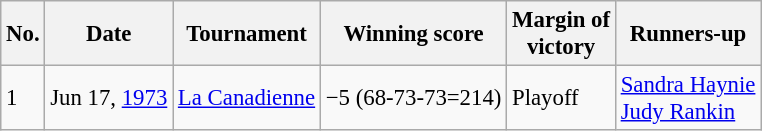<table class="wikitable" style="font-size:95%;">
<tr>
<th>No.</th>
<th>Date</th>
<th>Tournament</th>
<th>Winning score</th>
<th>Margin of<br>victory</th>
<th>Runners-up</th>
</tr>
<tr>
<td>1</td>
<td>Jun 17, <a href='#'>1973</a></td>
<td><a href='#'>La Canadienne</a></td>
<td>−5 (68-73-73=214)</td>
<td>Playoff</td>
<td> <a href='#'>Sandra Haynie</a><br> <a href='#'>Judy Rankin</a></td>
</tr>
</table>
